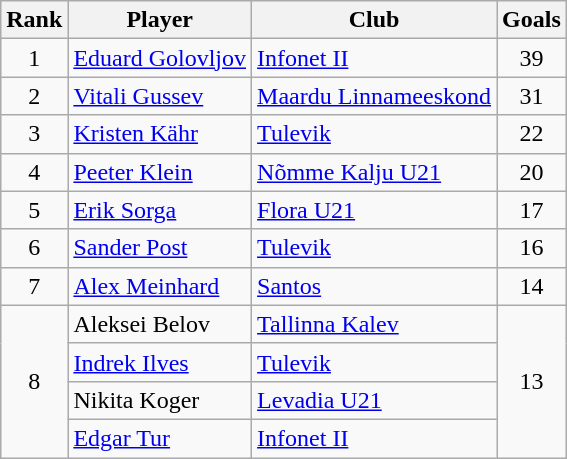<table class="wikitable">
<tr>
<th>Rank</th>
<th>Player</th>
<th>Club</th>
<th>Goals</th>
</tr>
<tr>
<td align="center">1</td>
<td> <a href='#'>Eduard Golovljov</a></td>
<td><a href='#'>Infonet II</a></td>
<td align="center">39</td>
</tr>
<tr>
<td align="center">2</td>
<td> <a href='#'>Vitali Gussev</a></td>
<td><a href='#'>Maardu Linnameeskond</a></td>
<td align="center">31</td>
</tr>
<tr>
<td align="center">3</td>
<td> <a href='#'>Kristen Kähr</a></td>
<td><a href='#'>Tulevik</a></td>
<td align="center">22</td>
</tr>
<tr>
<td align="center">4</td>
<td> <a href='#'>Peeter Klein</a></td>
<td><a href='#'>Nõmme Kalju U21</a></td>
<td align="center">20</td>
</tr>
<tr>
<td align="center">5</td>
<td> <a href='#'>Erik Sorga</a></td>
<td><a href='#'>Flora U21</a></td>
<td align="center">17</td>
</tr>
<tr>
<td align="center">6</td>
<td> <a href='#'>Sander Post</a></td>
<td><a href='#'>Tulevik</a></td>
<td align="center">16</td>
</tr>
<tr>
<td align="center">7</td>
<td> <a href='#'>Alex Meinhard</a></td>
<td><a href='#'>Santos</a></td>
<td align="center">14</td>
</tr>
<tr>
<td rowspan="4" align="center">8</td>
<td> Aleksei Belov</td>
<td><a href='#'>Tallinna Kalev</a></td>
<td align="center" rowspan="4">13</td>
</tr>
<tr>
<td> <a href='#'>Indrek Ilves</a></td>
<td><a href='#'>Tulevik</a></td>
</tr>
<tr>
<td> Nikita Koger</td>
<td><a href='#'>Levadia U21</a></td>
</tr>
<tr>
<td> <a href='#'>Edgar Tur</a></td>
<td><a href='#'>Infonet II</a></td>
</tr>
</table>
